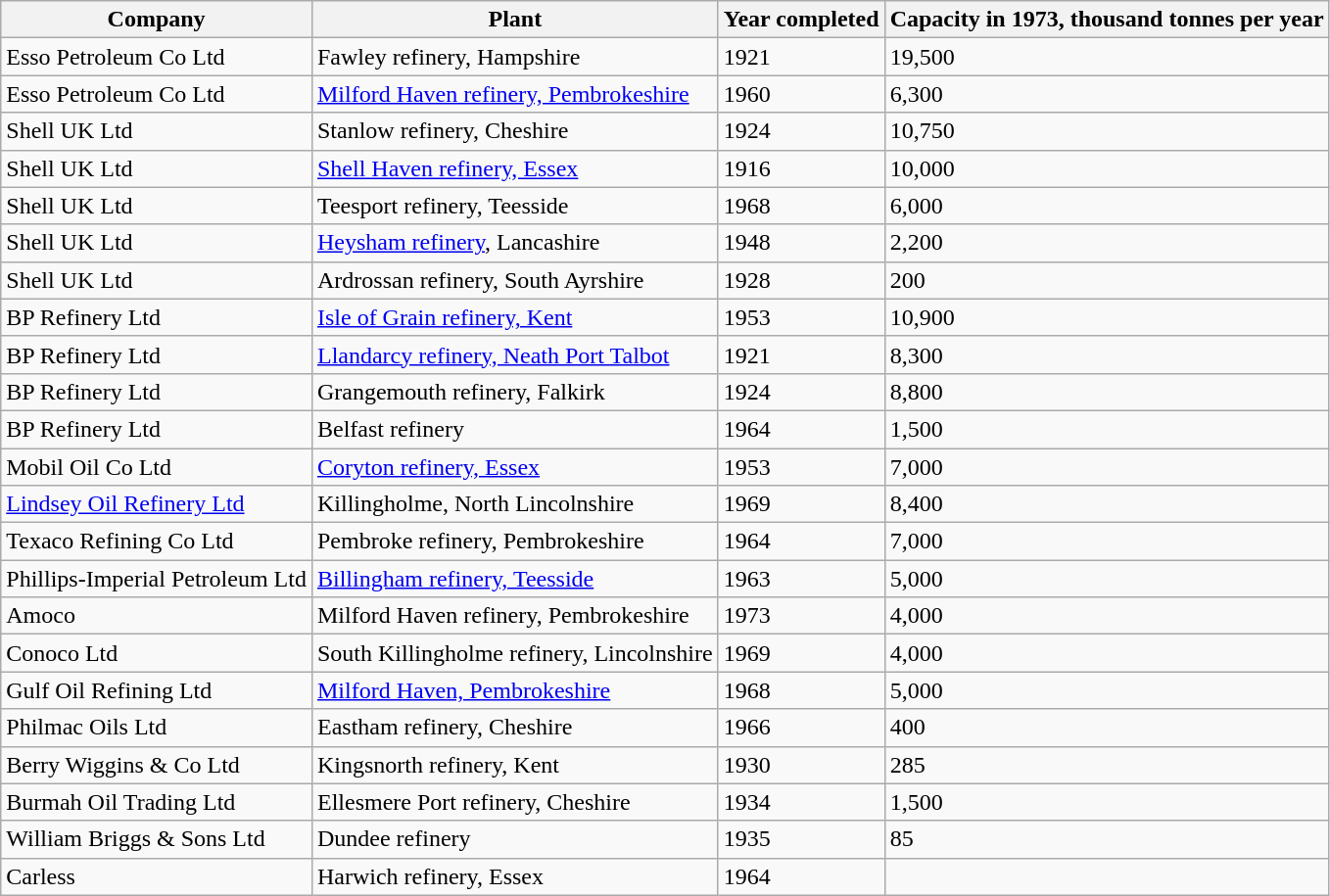<table class="wikitable">
<tr>
<th>Company</th>
<th>Plant</th>
<th>Year completed</th>
<th>Capacity in 1973, thousand tonnes per year</th>
</tr>
<tr>
<td>Esso Petroleum Co Ltd</td>
<td>Fawley refinery, Hampshire</td>
<td>1921</td>
<td>19,500</td>
</tr>
<tr>
<td>Esso Petroleum Co Ltd</td>
<td><a href='#'>Milford Haven refinery, Pembrokeshire</a></td>
<td>1960</td>
<td>6,300</td>
</tr>
<tr>
<td>Shell UK Ltd</td>
<td>Stanlow refinery, Cheshire</td>
<td>1924</td>
<td>10,750</td>
</tr>
<tr>
<td>Shell UK Ltd</td>
<td><a href='#'>Shell Haven refinery, Essex</a></td>
<td>1916</td>
<td>10,000</td>
</tr>
<tr>
<td>Shell UK Ltd</td>
<td>Teesport refinery, Teesside</td>
<td>1968</td>
<td>6,000</td>
</tr>
<tr>
<td>Shell UK Ltd</td>
<td><a href='#'>Heysham refinery</a>, Lancashire</td>
<td>1948</td>
<td>2,200</td>
</tr>
<tr>
<td>Shell UK Ltd</td>
<td>Ardrossan refinery, South Ayrshire</td>
<td>1928</td>
<td>200</td>
</tr>
<tr>
<td>BP Refinery Ltd</td>
<td><a href='#'>Isle of Grain refinery, Kent</a></td>
<td>1953</td>
<td>10,900</td>
</tr>
<tr>
<td>BP Refinery Ltd</td>
<td><a href='#'>Llandarcy refinery, Neath Port Talbot</a></td>
<td>1921</td>
<td>8,300</td>
</tr>
<tr>
<td>BP Refinery Ltd</td>
<td>Grangemouth refinery, Falkirk</td>
<td>1924</td>
<td>8,800</td>
</tr>
<tr>
<td>BP Refinery Ltd</td>
<td>Belfast refinery</td>
<td>1964</td>
<td>1,500</td>
</tr>
<tr>
<td>Mobil Oil Co Ltd</td>
<td><a href='#'>Coryton refinery, Essex</a></td>
<td>1953</td>
<td>7,000</td>
</tr>
<tr>
<td><a href='#'>Lindsey Oil Refinery Ltd</a></td>
<td>Killingholme, North Lincolnshire</td>
<td>1969</td>
<td>8,400</td>
</tr>
<tr>
<td>Texaco Refining Co Ltd</td>
<td>Pembroke refinery, Pembrokeshire</td>
<td>1964</td>
<td>7,000</td>
</tr>
<tr>
<td>Phillips-Imperial Petroleum Ltd</td>
<td><a href='#'>Billingham refinery, Teesside</a></td>
<td>1963</td>
<td>5,000</td>
</tr>
<tr>
<td>Amoco</td>
<td>Milford Haven refinery, Pembrokeshire</td>
<td>1973</td>
<td>4,000</td>
</tr>
<tr>
<td>Conoco Ltd</td>
<td>South Killingholme refinery, Lincolnshire</td>
<td>1969</td>
<td>4,000</td>
</tr>
<tr>
<td>Gulf Oil Refining Ltd</td>
<td><a href='#'>Milford Haven, Pembrokeshire</a></td>
<td>1968</td>
<td>5,000</td>
</tr>
<tr>
<td>Philmac Oils Ltd</td>
<td>Eastham refinery, Cheshire</td>
<td>1966</td>
<td>400</td>
</tr>
<tr>
<td>Berry Wiggins & Co Ltd</td>
<td>Kingsnorth refinery, Kent</td>
<td>1930</td>
<td>285</td>
</tr>
<tr>
<td>Burmah Oil Trading Ltd</td>
<td>Ellesmere Port refinery, Cheshire</td>
<td>1934</td>
<td>1,500</td>
</tr>
<tr>
<td>William Briggs & Sons Ltd</td>
<td>Dundee refinery</td>
<td>1935</td>
<td>85</td>
</tr>
<tr>
<td>Carless</td>
<td>Harwich refinery, Essex</td>
<td>1964</td>
<td></td>
</tr>
</table>
